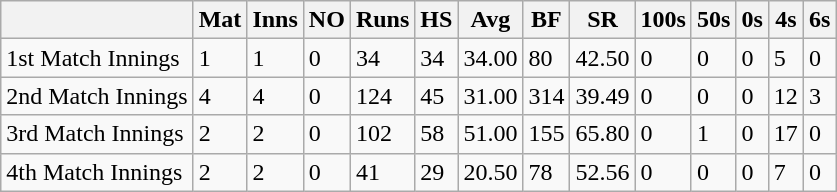<table class="wikitable">
<tr>
<th></th>
<th>Mat</th>
<th>Inns</th>
<th>NO</th>
<th>Runs</th>
<th>HS</th>
<th>Avg</th>
<th>BF</th>
<th>SR</th>
<th>100s</th>
<th>50s</th>
<th>0s</th>
<th>4s</th>
<th>6s</th>
</tr>
<tr>
<td>1st Match Innings</td>
<td>1</td>
<td>1</td>
<td>0</td>
<td>34</td>
<td>34</td>
<td>34.00</td>
<td>80</td>
<td>42.50</td>
<td>0</td>
<td>0</td>
<td>0</td>
<td>5</td>
<td>0</td>
</tr>
<tr>
<td>2nd Match Innings</td>
<td>4</td>
<td>4</td>
<td>0</td>
<td>124</td>
<td>45</td>
<td>31.00</td>
<td>314</td>
<td>39.49</td>
<td>0</td>
<td>0</td>
<td>0</td>
<td>12</td>
<td>3</td>
</tr>
<tr>
<td>3rd Match Innings</td>
<td>2</td>
<td>2</td>
<td>0</td>
<td>102</td>
<td>58</td>
<td>51.00</td>
<td>155</td>
<td>65.80</td>
<td>0</td>
<td>1</td>
<td>0</td>
<td>17</td>
<td>0</td>
</tr>
<tr>
<td>4th Match Innings</td>
<td>2</td>
<td>2</td>
<td>0</td>
<td>41</td>
<td>29</td>
<td>20.50</td>
<td>78</td>
<td>52.56</td>
<td>0</td>
<td>0</td>
<td>0</td>
<td>7</td>
<td>0</td>
</tr>
</table>
